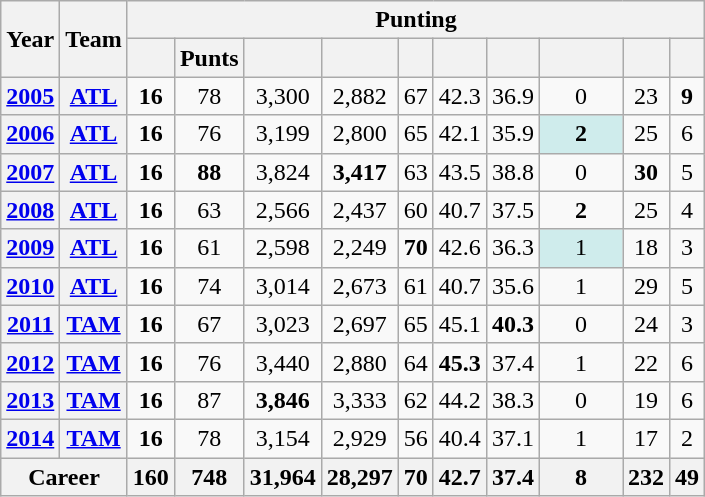<table class=wikitable style="text-align:center;">
<tr>
<th rowspan="2">Year</th>
<th rowspan="2">Team</th>
<th colspan="10">Punting</th>
</tr>
<tr>
<th></th>
<th>Punts</th>
<th></th>
<th></th>
<th></th>
<th></th>
<th></th>
<th></th>
<th></th>
<th></th>
</tr>
<tr>
<th><a href='#'>2005</a></th>
<th><a href='#'>ATL</a></th>
<td><strong>16</strong></td>
<td>78</td>
<td>3,300</td>
<td>2,882</td>
<td>67</td>
<td>42.3</td>
<td>36.9</td>
<td>0</td>
<td>23</td>
<td><strong>9</strong></td>
</tr>
<tr>
<th><a href='#'>2006</a></th>
<th><a href='#'>ATL</a></th>
<td><strong>16</strong></td>
<td>76</td>
<td>3,199</td>
<td>2,800</td>
<td>65</td>
<td>42.1</td>
<td>35.9</td>
<td style="background:#cfecec; width:3em;"><strong>2</strong></td>
<td>25</td>
<td>6</td>
</tr>
<tr>
<th><a href='#'>2007</a></th>
<th><a href='#'>ATL</a></th>
<td><strong>16</strong></td>
<td><strong>88</strong></td>
<td>3,824</td>
<td><strong>3,417</strong></td>
<td>63</td>
<td>43.5</td>
<td>38.8</td>
<td>0</td>
<td><strong>30</strong></td>
<td>5</td>
</tr>
<tr>
<th><a href='#'>2008</a></th>
<th><a href='#'>ATL</a></th>
<td><strong>16</strong></td>
<td>63</td>
<td>2,566</td>
<td>2,437</td>
<td>60</td>
<td>40.7</td>
<td>37.5</td>
<td><strong>2</strong></td>
<td>25</td>
<td>4</td>
</tr>
<tr>
<th><a href='#'>2009</a></th>
<th><a href='#'>ATL</a></th>
<td><strong>16</strong></td>
<td>61</td>
<td>2,598</td>
<td>2,249</td>
<td><strong>70</strong></td>
<td>42.6</td>
<td>36.3</td>
<td style="background:#cfecec; width:3em;">1</td>
<td>18</td>
<td>3</td>
</tr>
<tr>
<th><a href='#'>2010</a></th>
<th><a href='#'>ATL</a></th>
<td><strong>16</strong></td>
<td>74</td>
<td>3,014</td>
<td>2,673</td>
<td>61</td>
<td>40.7</td>
<td>35.6</td>
<td>1</td>
<td>29</td>
<td>5</td>
</tr>
<tr>
<th><a href='#'>2011</a></th>
<th><a href='#'>TAM</a></th>
<td><strong>16</strong></td>
<td>67</td>
<td>3,023</td>
<td>2,697</td>
<td>65</td>
<td>45.1</td>
<td><strong>40.3</strong></td>
<td>0</td>
<td>24</td>
<td>3</td>
</tr>
<tr>
<th><a href='#'>2012</a></th>
<th><a href='#'>TAM</a></th>
<td><strong>16</strong></td>
<td>76</td>
<td>3,440</td>
<td>2,880</td>
<td>64</td>
<td><strong>45.3</strong></td>
<td>37.4</td>
<td>1</td>
<td>22</td>
<td>6</td>
</tr>
<tr>
<th><a href='#'>2013</a></th>
<th><a href='#'>TAM</a></th>
<td><strong>16</strong></td>
<td>87</td>
<td><strong>3,846</strong></td>
<td>3,333</td>
<td>62</td>
<td>44.2</td>
<td>38.3</td>
<td>0</td>
<td>19</td>
<td>6</td>
</tr>
<tr>
<th><a href='#'>2014</a></th>
<th><a href='#'>TAM</a></th>
<td><strong>16</strong></td>
<td>78</td>
<td>3,154</td>
<td>2,929</td>
<td>56</td>
<td>40.4</td>
<td>37.1</td>
<td>1</td>
<td>17</td>
<td>2</td>
</tr>
<tr>
<th colspan="2">Career</th>
<th>160</th>
<th>748</th>
<th>31,964</th>
<th>28,297</th>
<th>70</th>
<th>42.7</th>
<th>37.4</th>
<th>8</th>
<th>232</th>
<th>49</th>
</tr>
</table>
